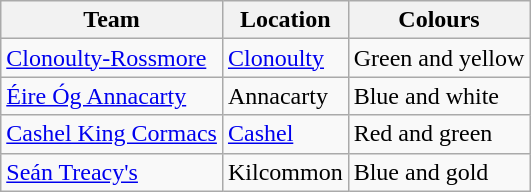<table class="wikitable sortable">
<tr>
<th>Team</th>
<th>Location</th>
<th>Colours</th>
</tr>
<tr>
<td><a href='#'>Clonoulty-Rossmore</a></td>
<td><a href='#'>Clonoulty</a></td>
<td>Green and yellow</td>
</tr>
<tr>
<td><a href='#'>Éire Óg Annacarty</a></td>
<td>Annacarty</td>
<td>Blue and white</td>
</tr>
<tr>
<td><a href='#'>Cashel King Cormacs</a></td>
<td><a href='#'>Cashel</a></td>
<td>Red and green</td>
</tr>
<tr>
<td><a href='#'>Seán Treacy's</a></td>
<td>Kilcommon</td>
<td>Blue and gold</td>
</tr>
</table>
